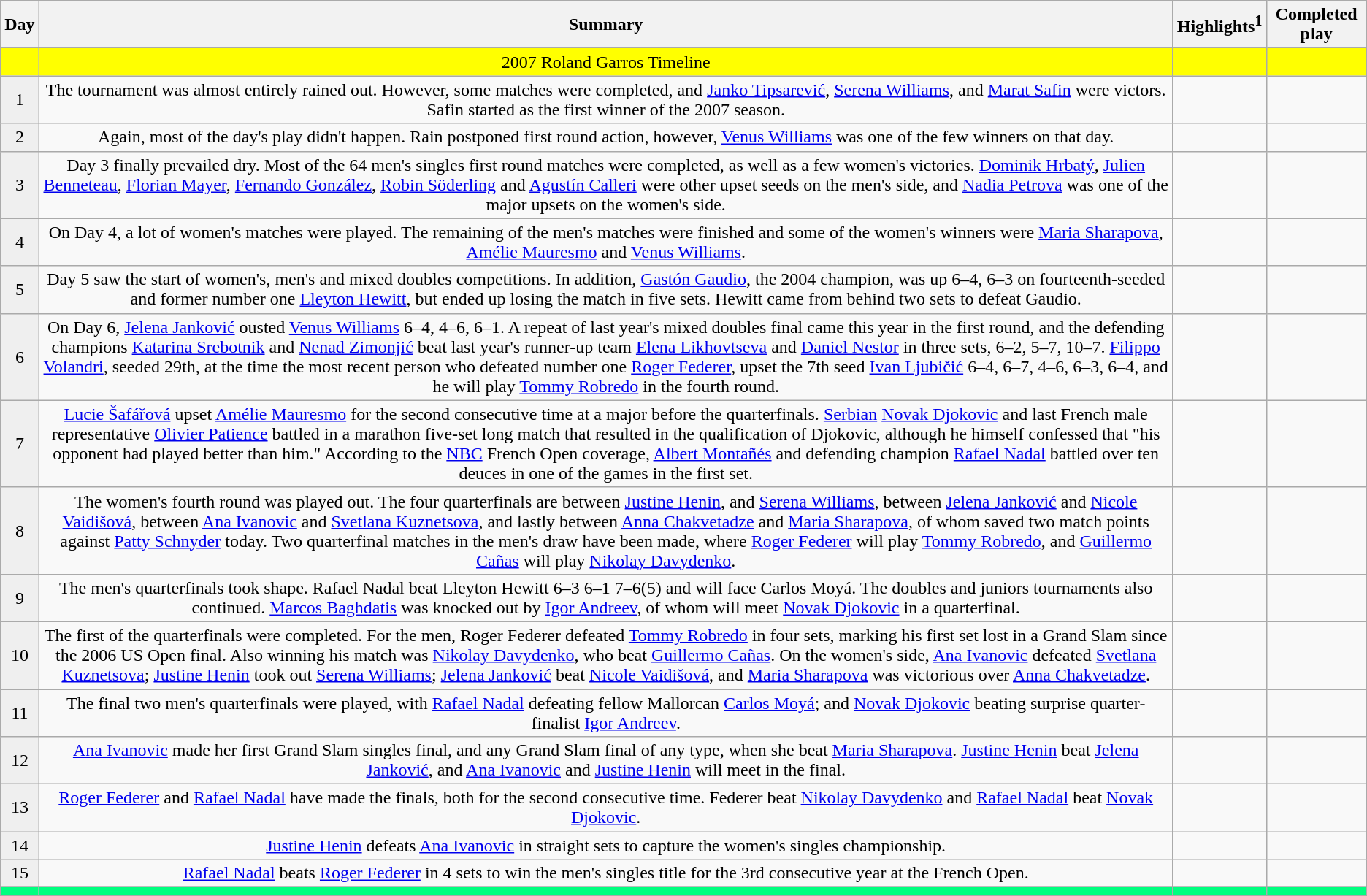<table class="wikitable">
<tr>
<th>Day</th>
<th>Summary</th>
<th>Highlights<sup>1</sup></th>
<th>Completed play</th>
</tr>
<tr bgcolor="#FFFF00">
<td align="center"></td>
<td align="center">2007 Roland Garros Timeline</td>
<td align="center"></td>
<td align="center"></td>
</tr>
<tr>
<td align="center" style="background:#EFEFEF;">1</td>
<td align="center">The tournament was almost entirely rained out. However, some matches were completed, and <a href='#'>Janko Tipsarević</a>, <a href='#'>Serena Williams</a>, and <a href='#'>Marat Safin</a> were victors. Safin started as the first winner of the 2007 season.</td>
<td align="center"></td>
<td align="center"></td>
</tr>
<tr>
<td align="center" style="background:#EFEFEF;">2</td>
<td align="center">Again, most of the day's play didn't happen. Rain postponed first round action, however, <a href='#'>Venus Williams</a> was one of the few winners on that day.</td>
<td align="center"></td>
<td align="center"></td>
</tr>
<tr>
<td align="center" style="background:#EFEFEF;">3</td>
<td align="center">Day 3 finally prevailed dry. Most of the 64 men's singles first round matches were completed, as well as a few women's victories. <a href='#'>Dominik Hrbatý</a>, <a href='#'>Julien Benneteau</a>, <a href='#'>Florian Mayer</a>, <a href='#'>Fernando González</a>, <a href='#'>Robin Söderling</a> and <a href='#'>Agustín Calleri</a> were other upset seeds on the men's side, and <a href='#'>Nadia Petrova</a> was one of the major upsets on the women's side.</td>
<td align="center"></td>
<td align="center"></td>
</tr>
<tr>
<td align="center" style="background:#EFEFEF;">4</td>
<td align="center">On Day 4, a lot of women's matches were played. The remaining of the men's matches were finished and some of the women's winners were <a href='#'>Maria Sharapova</a>, <a href='#'>Amélie Mauresmo</a> and <a href='#'>Venus Williams</a>.</td>
<td align="center"></td>
<td align="center"></td>
</tr>
<tr>
<td align="center" style="background:#EFEFEF;">5</td>
<td align="center">Day 5 saw the start of women's, men's and mixed doubles competitions. In addition, <a href='#'>Gastón Gaudio</a>, the 2004 champion, was up 6–4, 6–3 on fourteenth-seeded and former number one <a href='#'>Lleyton Hewitt</a>, but ended up losing the match in five sets. Hewitt came from behind two sets to defeat Gaudio.</td>
<td align="center"></td>
<td align="center"></td>
</tr>
<tr>
<td align="center" style="background:#EFEFEF;">6</td>
<td align="center">On Day 6, <a href='#'>Jelena Janković</a> ousted <a href='#'>Venus Williams</a> 6–4, 4–6, 6–1. A repeat of last year's mixed doubles final came this year in the first round, and the defending champions <a href='#'>Katarina Srebotnik</a> and <a href='#'>Nenad Zimonjić</a> beat last year's runner-up team <a href='#'>Elena Likhovtseva</a> and <a href='#'>Daniel Nestor</a> in three sets, 6–2, 5–7, 10–7. <a href='#'>Filippo Volandri</a>, seeded 29th, at the time the most recent person who defeated number one <a href='#'>Roger Federer</a>, upset the 7th seed <a href='#'>Ivan Ljubičić</a> 6–4, 6–7, 4–6, 6–3, 6–4, and he will play <a href='#'>Tommy Robredo</a> in the fourth round.</td>
<td align="center"></td>
<td align="center"></td>
</tr>
<tr>
<td align="center" style="background:#EFEFEF;">7</td>
<td align="center"><a href='#'>Lucie Šafářová</a> upset <a href='#'>Amélie Mauresmo</a> for the second consecutive time at a major before the quarterfinals. <a href='#'>Serbian</a> <a href='#'>Novak Djokovic</a> and last French male representative <a href='#'>Olivier Patience</a> battled in a marathon five-set long match that resulted in the qualification of Djokovic, although he himself confessed that "his opponent had played better than him." According to the <a href='#'>NBC</a> French Open coverage, <a href='#'>Albert Montañés</a> and defending champion <a href='#'>Rafael Nadal</a> battled over ten deuces in one of the games in the first set.</td>
<td align="center"></td>
<td align="center"></td>
</tr>
<tr>
<td align="center" style="background:#EFEFEF;">8</td>
<td align="center">The women's fourth round was played out. The four quarterfinals are between <a href='#'>Justine Henin</a>, and <a href='#'>Serena Williams</a>, between <a href='#'>Jelena Janković</a> and <a href='#'>Nicole Vaidišová</a>, between <a href='#'>Ana Ivanovic</a> and <a href='#'>Svetlana Kuznetsova</a>, and lastly between <a href='#'>Anna Chakvetadze</a> and <a href='#'>Maria Sharapova</a>, of whom saved two match points against <a href='#'>Patty Schnyder</a> today. Two quarterfinal matches in the men's draw have been made, where <a href='#'>Roger Federer</a> will play <a href='#'>Tommy Robredo</a>, and <a href='#'>Guillermo Cañas</a> will play <a href='#'>Nikolay Davydenko</a>.</td>
<td align="center"></td>
<td align="center"></td>
</tr>
<tr>
<td align="center" style="background:#EFEFEF;">9</td>
<td align="center">The men's quarterfinals took shape. Rafael Nadal beat Lleyton Hewitt 6–3 6–1 7–6(5) and will face Carlos Moyá. The doubles and juniors tournaments also continued. <a href='#'>Marcos Baghdatis</a> was knocked out by <a href='#'>Igor Andreev</a>, of whom will meet <a href='#'>Novak Djokovic</a> in a quarterfinal.</td>
<td align="center"></td>
<td align="center"></td>
</tr>
<tr>
<td align="center" style="background:#EFEFEF;">10</td>
<td align="center">The first of the quarterfinals were completed. For the men, Roger Federer defeated <a href='#'>Tommy Robredo</a> in four sets, marking his first set lost in a Grand Slam since the 2006 US Open final. Also winning his match was <a href='#'>Nikolay Davydenko</a>, who beat <a href='#'>Guillermo Cañas</a>. On the women's side, <a href='#'>Ana Ivanovic</a> defeated <a href='#'>Svetlana Kuznetsova</a>; <a href='#'>Justine Henin</a> took out <a href='#'>Serena Williams</a>; <a href='#'>Jelena Janković</a> beat <a href='#'>Nicole Vaidišová</a>, and <a href='#'>Maria Sharapova</a> was victorious over <a href='#'>Anna Chakvetadze</a>.</td>
<td align="center"></td>
<td align="center"></td>
</tr>
<tr>
<td align="center" style="background:#EFEFEF;">11</td>
<td align="center">The final two men's quarterfinals were played, with <a href='#'>Rafael Nadal</a> defeating fellow Mallorcan <a href='#'>Carlos Moyá</a>; and <a href='#'>Novak Djokovic</a> beating surprise quarter-finalist <a href='#'>Igor Andreev</a>.</td>
<td align="center"></td>
<td align="center"></td>
</tr>
<tr>
<td align="center" style="background:#EFEFEF;">12</td>
<td align="center"><a href='#'>Ana Ivanovic</a> made her first Grand Slam singles final, and any Grand Slam final of any type, when she beat <a href='#'>Maria Sharapova</a>. <a href='#'>Justine Henin</a> beat <a href='#'>Jelena Janković</a>, and <a href='#'>Ana Ivanovic</a> and <a href='#'>Justine Henin</a> will meet in the final.</td>
<td align="center"></td>
<td align="center"></td>
</tr>
<tr>
<td align="center" style="background:#EFEFEF;">13</td>
<td align="center"><a href='#'>Roger Federer</a> and <a href='#'>Rafael Nadal</a> have made the finals, both for the second consecutive time. Federer beat <a href='#'>Nikolay Davydenko</a> and <a href='#'>Rafael Nadal</a> beat <a href='#'>Novak Djokovic</a>.</td>
<td align="center"></td>
<td align="center"></td>
</tr>
<tr>
<td align="center" style="background:#EFEFEF;">14</td>
<td align="center"><a href='#'>Justine Henin</a> defeats <a href='#'>Ana Ivanovic</a> in straight sets to capture the women's singles championship.</td>
<td align="center"></td>
<td align="center"></td>
</tr>
<tr>
<td align="center" style="background:#EFEFEF;">15</td>
<td align="center"><a href='#'>Rafael Nadal</a> beats <a href='#'>Roger Federer</a> in 4 sets to win the men's singles title for the 3rd consecutive year at the French Open.</td>
<td align="center"></td>
<td align="center"></td>
</tr>
<tr>
</tr>
<tr bgcolor="#00FF7F">
<td align="center"></td>
<td align="center"></td>
<td align="center"></td>
<td align="center"></td>
</tr>
<tr>
</tr>
</table>
